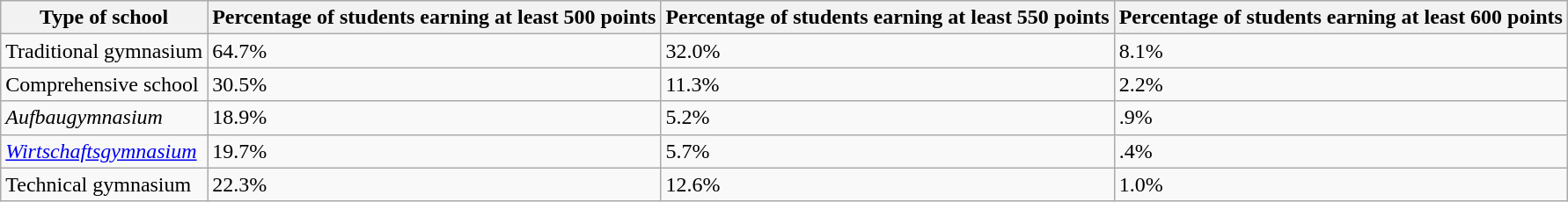<table class="wikitable sortable">
<tr>
<th>Type of school</th>
<th>Percentage of students earning at least 500 points</th>
<th>Percentage of students earning at least 550 points</th>
<th>Percentage of students earning at least 600 points</th>
</tr>
<tr>
<td>Traditional gymnasium</td>
<td>64.7%</td>
<td>32.0%</td>
<td>8.1%</td>
</tr>
<tr>
<td>Comprehensive school</td>
<td>30.5%</td>
<td>11.3%</td>
<td>2.2%</td>
</tr>
<tr>
<td><em>Aufbaugymnasium</em></td>
<td>18.9%</td>
<td>5.2%</td>
<td>.9%</td>
</tr>
<tr>
<td><em><a href='#'>Wirtschaftsgymnasium</a></em></td>
<td>19.7%</td>
<td>5.7%</td>
<td>.4%</td>
</tr>
<tr>
<td>Technical gymnasium</td>
<td>22.3%</td>
<td>12.6%</td>
<td>1.0%</td>
</tr>
</table>
